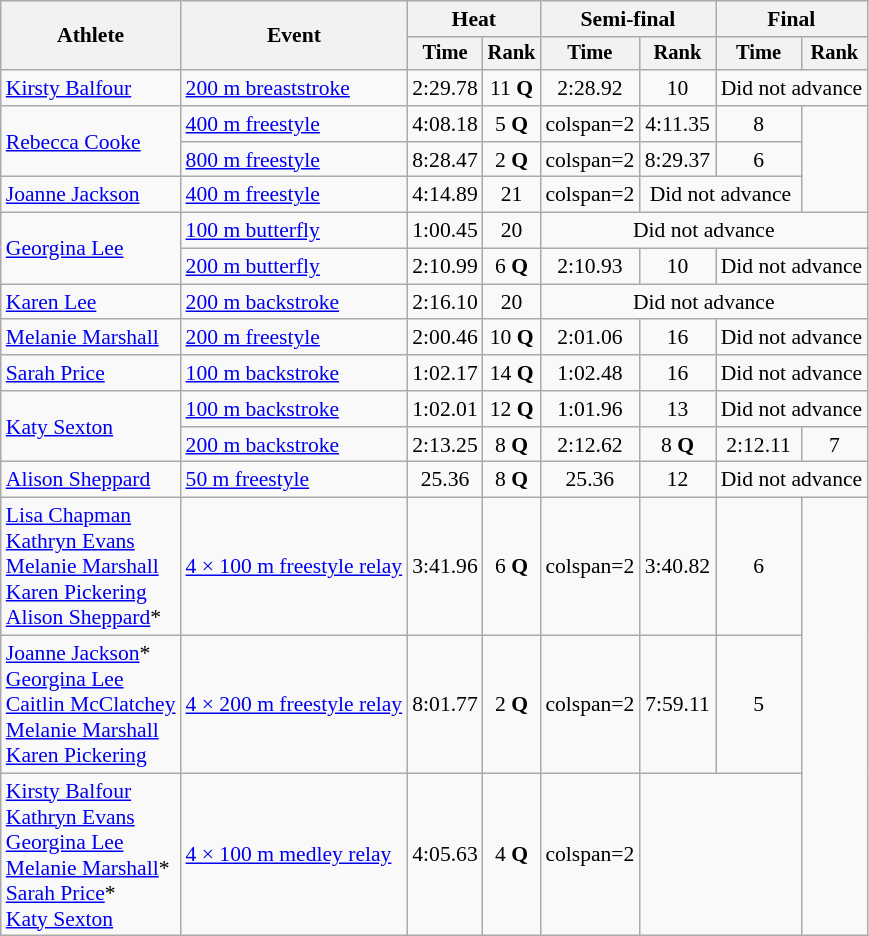<table class=wikitable style="font-size:90%">
<tr>
<th rowspan="2">Athlete</th>
<th rowspan="2">Event</th>
<th colspan="2">Heat</th>
<th colspan="2">Semi-final</th>
<th colspan="2">Final</th>
</tr>
<tr style="font-size:95%">
<th>Time</th>
<th>Rank</th>
<th>Time</th>
<th>Rank</th>
<th>Time</th>
<th>Rank</th>
</tr>
<tr align=center>
<td align=left><a href='#'>Kirsty Balfour</a></td>
<td align=left><a href='#'>200 m breaststroke</a></td>
<td>2:29.78</td>
<td>11 <strong>Q</strong></td>
<td>2:28.92</td>
<td>10</td>
<td colspan=2>Did not advance</td>
</tr>
<tr align=center>
<td align=left rowspan=2><a href='#'>Rebecca Cooke</a></td>
<td align=left><a href='#'>400 m freestyle</a></td>
<td>4:08.18</td>
<td>5 <strong>Q</strong></td>
<td>colspan=2 </td>
<td>4:11.35</td>
<td>8</td>
</tr>
<tr align=center>
<td align=left><a href='#'>800 m freestyle</a></td>
<td>8:28.47</td>
<td>2 <strong>Q</strong></td>
<td>colspan=2 </td>
<td>8:29.37</td>
<td>6</td>
</tr>
<tr align=center>
<td align=left><a href='#'>Joanne Jackson</a></td>
<td align=left><a href='#'>400 m freestyle</a></td>
<td>4:14.89</td>
<td>21</td>
<td>colspan=2 </td>
<td colspan=2>Did not advance</td>
</tr>
<tr align=center>
<td align=left rowspan=2><a href='#'>Georgina Lee</a></td>
<td align=left><a href='#'>100 m butterfly</a></td>
<td>1:00.45</td>
<td>20</td>
<td colspan=4>Did not advance</td>
</tr>
<tr align=center>
<td align=left><a href='#'>200 m butterfly</a></td>
<td>2:10.99</td>
<td>6 <strong>Q</strong></td>
<td>2:10.93</td>
<td>10</td>
<td colspan=2>Did not advance</td>
</tr>
<tr align=center>
<td align=left><a href='#'>Karen Lee</a></td>
<td align=left><a href='#'>200 m backstroke</a></td>
<td>2:16.10</td>
<td>20</td>
<td colspan=4>Did not advance</td>
</tr>
<tr align=center>
<td align=left><a href='#'>Melanie Marshall</a></td>
<td align=left><a href='#'>200 m freestyle</a></td>
<td>2:00.46</td>
<td>10 <strong>Q</strong></td>
<td>2:01.06</td>
<td>16</td>
<td colspan=2>Did not advance</td>
</tr>
<tr align=center>
<td align=left><a href='#'>Sarah Price</a></td>
<td align=left><a href='#'>100 m backstroke</a></td>
<td>1:02.17</td>
<td>14 <strong>Q</strong></td>
<td>1:02.48</td>
<td>16</td>
<td colspan=2>Did not advance</td>
</tr>
<tr align=center>
<td align=left rowspan=2><a href='#'>Katy Sexton</a></td>
<td align=left><a href='#'>100 m backstroke</a></td>
<td>1:02.01</td>
<td>12 <strong>Q</strong></td>
<td>1:01.96</td>
<td>13</td>
<td colspan=2>Did not advance</td>
</tr>
<tr align=center>
<td align=left><a href='#'>200 m backstroke</a></td>
<td>2:13.25</td>
<td>8 <strong>Q</strong></td>
<td>2:12.62</td>
<td>8 <strong>Q</strong></td>
<td>2:12.11</td>
<td>7</td>
</tr>
<tr align=center>
<td align=left><a href='#'>Alison Sheppard</a></td>
<td align=left><a href='#'>50 m freestyle</a></td>
<td>25.36</td>
<td>8 <strong>Q</strong></td>
<td>25.36</td>
<td>12</td>
<td colspan=2>Did not advance</td>
</tr>
<tr align=center>
<td align=left><a href='#'>Lisa Chapman</a><br><a href='#'>Kathryn Evans</a><br><a href='#'>Melanie Marshall</a><br><a href='#'>Karen Pickering</a><br><a href='#'>Alison Sheppard</a>*</td>
<td align=left><a href='#'>4 × 100 m freestyle relay</a></td>
<td>3:41.96</td>
<td>6 <strong>Q</strong></td>
<td>colspan=2 </td>
<td>3:40.82</td>
<td>6</td>
</tr>
<tr align=center>
<td align=left><a href='#'>Joanne Jackson</a>*<br><a href='#'>Georgina Lee</a><br><a href='#'>Caitlin McClatchey</a><br><a href='#'>Melanie Marshall</a><br><a href='#'>Karen Pickering</a></td>
<td align=left><a href='#'>4 × 200 m freestyle relay</a></td>
<td>8:01.77</td>
<td>2 <strong>Q</strong></td>
<td>colspan=2 </td>
<td>7:59.11</td>
<td>5</td>
</tr>
<tr align=center>
<td align=left><a href='#'>Kirsty Balfour</a><br><a href='#'>Kathryn Evans</a><br><a href='#'>Georgina Lee</a><br><a href='#'>Melanie Marshall</a>*<br><a href='#'>Sarah Price</a>*<br><a href='#'>Katy Sexton</a></td>
<td align=left><a href='#'>4 × 100 m medley relay</a></td>
<td>4:05.63</td>
<td>4 <strong>Q</strong></td>
<td>colspan=2 </td>
<td colspan=2></td>
</tr>
</table>
